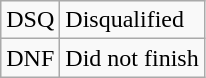<table class="wikitable">
<tr>
<td style="text-align:center;">DSQ</td>
<td>Disqualified</td>
</tr>
<tr>
<td style="text-align:center;">DNF</td>
<td>Did not finish</td>
</tr>
</table>
